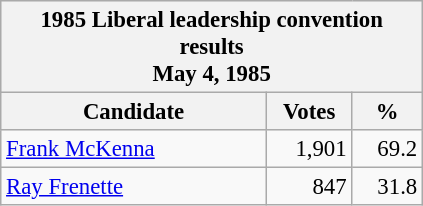<table class="wikitable" style="font-size: 95%;">
<tr style="background:#e9e9e9;">
<th colspan="3">1985 Liberal leadership convention results<br>May 4, 1985</th>
</tr>
<tr>
<th style="width: 170px">Candidate</th>
<th style="width: 50px">Votes</th>
<th style="width: 40px">%</th>
</tr>
<tr>
<td style="width: 170px"><a href='#'>Frank McKenna</a></td>
<td style="text-align:right;">1,901</td>
<td style="text-align:right;">69.2</td>
</tr>
<tr>
<td style="width: 170px"><a href='#'>Ray Frenette</a></td>
<td style="text-align:right;">847</td>
<td style="text-align:right;">31.8</td>
</tr>
</table>
